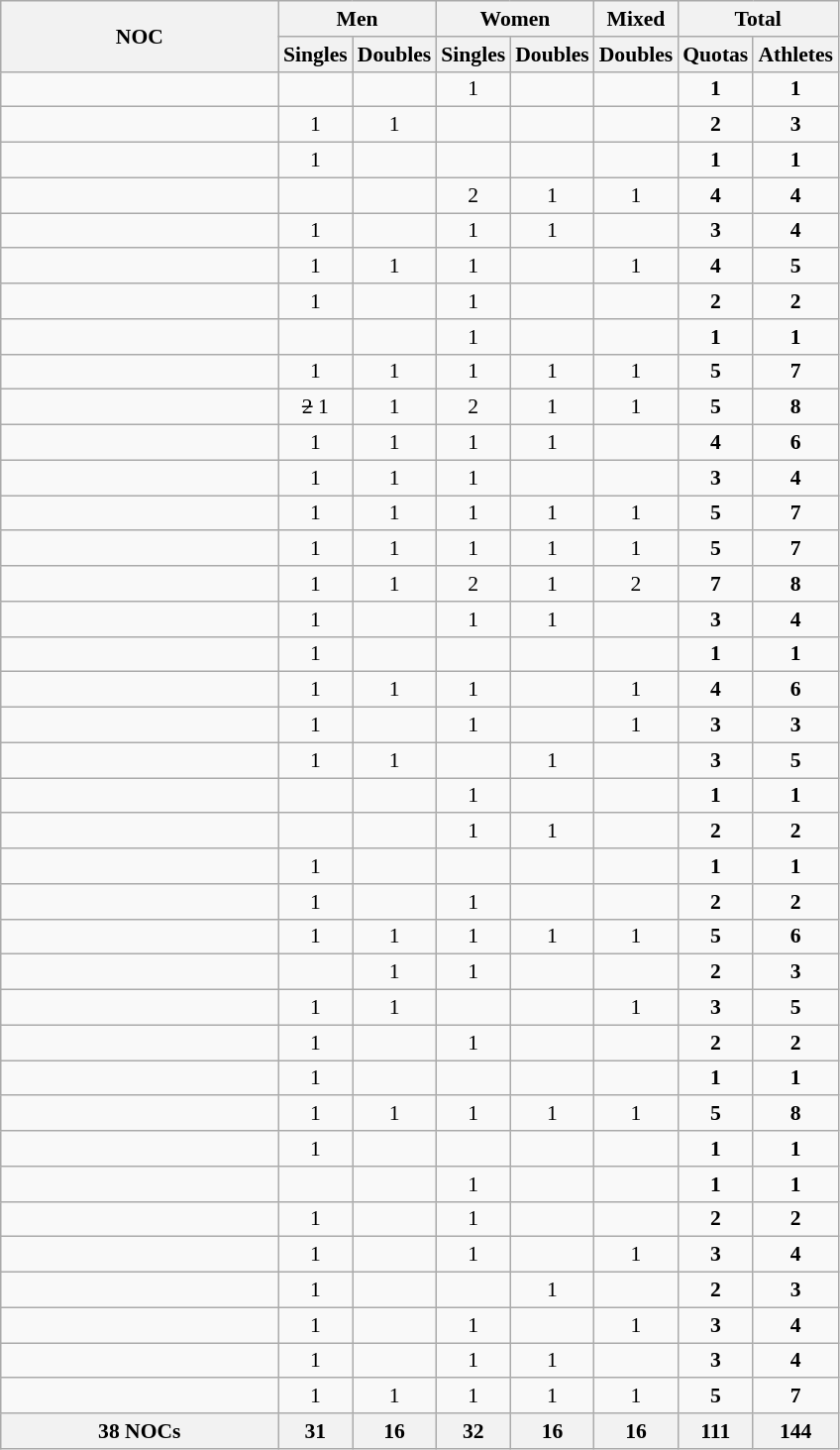<table class="wikitable" style="text-align:center; font-size:90%">
<tr>
<th rowspan="2" width=180 align=left>NOC</th>
<th colspan=2>Men</th>
<th colspan=2>Women</th>
<th>Mixed</th>
<th colspan=2>Total</th>
</tr>
<tr>
<th width=30>Singles</th>
<th width=30>Doubles</th>
<th width=30>Singles</th>
<th width=30>Doubles</th>
<th width=30>Doubles</th>
<th width=30>Quotas</th>
<th width=30>Athletes</th>
</tr>
<tr>
<td align=left></td>
<td></td>
<td></td>
<td>1</td>
<td></td>
<td></td>
<td><strong>1</strong></td>
<td><strong>1</strong></td>
</tr>
<tr>
<td align=left></td>
<td>1</td>
<td>1</td>
<td></td>
<td></td>
<td></td>
<td><strong>2</strong></td>
<td><strong>3</strong></td>
</tr>
<tr>
<td align=left></td>
<td>1</td>
<td></td>
<td></td>
<td></td>
<td></td>
<td><strong>1</strong></td>
<td><strong>1</strong></td>
</tr>
<tr>
<td align=left></td>
<td></td>
<td></td>
<td>2</td>
<td>1</td>
<td>1</td>
<td><strong>4</strong></td>
<td><strong>4</strong></td>
</tr>
<tr>
<td align=left></td>
<td>1</td>
<td></td>
<td>1</td>
<td>1</td>
<td></td>
<td><strong>3</strong></td>
<td><strong>4</strong></td>
</tr>
<tr>
<td align=left></td>
<td>1</td>
<td>1</td>
<td>1</td>
<td></td>
<td>1</td>
<td><strong>4</strong></td>
<td><strong>5</strong></td>
</tr>
<tr>
<td align=left></td>
<td>1</td>
<td></td>
<td>1</td>
<td></td>
<td></td>
<td><strong>2</strong></td>
<td><strong>2</strong></td>
</tr>
<tr>
<td align=left></td>
<td></td>
<td></td>
<td>1</td>
<td></td>
<td></td>
<td><strong>1</strong></td>
<td><strong>1</strong></td>
</tr>
<tr>
<td align=left></td>
<td>1</td>
<td>1</td>
<td>1</td>
<td>1</td>
<td>1</td>
<td><strong>5</strong></td>
<td><strong>7</strong></td>
</tr>
<tr>
<td align=left></td>
<td><s>2</s> 1</td>
<td>1</td>
<td>2</td>
<td>1</td>
<td>1</td>
<td><strong>5</strong></td>
<td><strong>8</strong></td>
</tr>
<tr>
<td align=left></td>
<td>1</td>
<td>1</td>
<td>1</td>
<td>1</td>
<td></td>
<td><strong>4</strong></td>
<td><strong>6</strong></td>
</tr>
<tr>
<td align=left></td>
<td>1</td>
<td>1</td>
<td>1</td>
<td></td>
<td></td>
<td><strong>3</strong></td>
<td><strong>4</strong></td>
</tr>
<tr>
<td align=left></td>
<td>1</td>
<td>1</td>
<td>1</td>
<td>1</td>
<td>1</td>
<td><strong>5</strong></td>
<td><strong>7</strong></td>
</tr>
<tr>
<td align=left></td>
<td>1</td>
<td>1</td>
<td>1</td>
<td>1</td>
<td>1</td>
<td><strong>5</strong></td>
<td><strong>7</strong></td>
</tr>
<tr>
<td align=left></td>
<td>1</td>
<td>1</td>
<td>2</td>
<td>1</td>
<td>2</td>
<td><strong>7</strong></td>
<td><strong>8</strong></td>
</tr>
<tr>
<td align=left></td>
<td>1</td>
<td></td>
<td>1</td>
<td>1</td>
<td></td>
<td><strong>3</strong></td>
<td><strong>4</strong></td>
</tr>
<tr>
<td align=left></td>
<td>1</td>
<td></td>
<td></td>
<td></td>
<td></td>
<td><strong>1</strong></td>
<td><strong>1</strong></td>
</tr>
<tr>
<td align=left></td>
<td>1</td>
<td>1</td>
<td>1</td>
<td></td>
<td>1</td>
<td><strong>4</strong></td>
<td><strong>6</strong></td>
</tr>
<tr>
<td align=left></td>
<td>1</td>
<td></td>
<td>1</td>
<td></td>
<td>1</td>
<td><strong>3</strong></td>
<td><strong>3</strong></td>
</tr>
<tr>
<td align=left></td>
<td>1</td>
<td>1</td>
<td></td>
<td>1</td>
<td></td>
<td><strong>3</strong></td>
<td><strong>5</strong></td>
</tr>
<tr>
<td align=left></td>
<td></td>
<td></td>
<td>1</td>
<td></td>
<td></td>
<td><strong>1</strong></td>
<td><strong>1</strong></td>
</tr>
<tr>
<td align=left></td>
<td></td>
<td></td>
<td>1</td>
<td>1</td>
<td></td>
<td><strong>2</strong></td>
<td><strong>2</strong></td>
</tr>
<tr>
<td align=left></td>
<td>1</td>
<td></td>
<td></td>
<td></td>
<td></td>
<td><strong>1</strong></td>
<td><strong>1</strong></td>
</tr>
<tr>
<td align=left></td>
<td>1</td>
<td></td>
<td>1</td>
<td></td>
<td></td>
<td><strong>2</strong></td>
<td><strong>2</strong></td>
</tr>
<tr>
<td align=left></td>
<td>1</td>
<td>1</td>
<td>1</td>
<td>1</td>
<td>1</td>
<td><strong>5</strong></td>
<td><strong>6</strong></td>
</tr>
<tr>
<td align=left></td>
<td></td>
<td>1</td>
<td>1</td>
<td></td>
<td></td>
<td><strong>2</strong></td>
<td><strong>3</strong></td>
</tr>
<tr>
<td align=left></td>
<td>1</td>
<td>1</td>
<td></td>
<td></td>
<td>1</td>
<td><strong>3</strong></td>
<td><strong>5</strong></td>
</tr>
<tr>
<td align=left></td>
<td>1</td>
<td></td>
<td>1</td>
<td></td>
<td></td>
<td><strong>2</strong></td>
<td><strong>2</strong></td>
</tr>
<tr>
<td align=left></td>
<td>1</td>
<td></td>
<td></td>
<td></td>
<td></td>
<td><strong>1</strong></td>
<td><strong>1</strong></td>
</tr>
<tr>
<td align=left></td>
<td>1</td>
<td>1</td>
<td>1</td>
<td>1</td>
<td>1</td>
<td><strong>5</strong></td>
<td><strong>8</strong></td>
</tr>
<tr>
<td align=left></td>
<td>1</td>
<td></td>
<td></td>
<td></td>
<td></td>
<td><strong>1</strong></td>
<td><strong>1</strong></td>
</tr>
<tr>
<td align=left></td>
<td></td>
<td></td>
<td>1</td>
<td></td>
<td></td>
<td><strong>1</strong></td>
<td><strong>1</strong></td>
</tr>
<tr>
<td align=left></td>
<td>1</td>
<td></td>
<td>1</td>
<td></td>
<td></td>
<td><strong>2</strong></td>
<td><strong>2</strong></td>
</tr>
<tr>
<td align=left></td>
<td>1</td>
<td></td>
<td>1</td>
<td></td>
<td>1</td>
<td><strong>3</strong></td>
<td><strong>4</strong></td>
</tr>
<tr>
<td align=left></td>
<td>1</td>
<td></td>
<td></td>
<td>1</td>
<td></td>
<td><strong>2</strong></td>
<td><strong>3</strong></td>
</tr>
<tr>
<td align=left></td>
<td>1</td>
<td></td>
<td>1</td>
<td></td>
<td>1</td>
<td><strong>3</strong></td>
<td><strong>4</strong></td>
</tr>
<tr>
<td align=left></td>
<td>1</td>
<td></td>
<td>1</td>
<td>1</td>
<td></td>
<td><strong>3</strong></td>
<td><strong>4</strong></td>
</tr>
<tr>
<td align=left></td>
<td>1</td>
<td>1</td>
<td>1</td>
<td>1</td>
<td>1</td>
<td><strong>5</strong></td>
<td><strong>7</strong></td>
</tr>
<tr>
<th>38 NOCs</th>
<th>31</th>
<th>16</th>
<th>32</th>
<th>16</th>
<th>16</th>
<th>111</th>
<th>144</th>
</tr>
</table>
